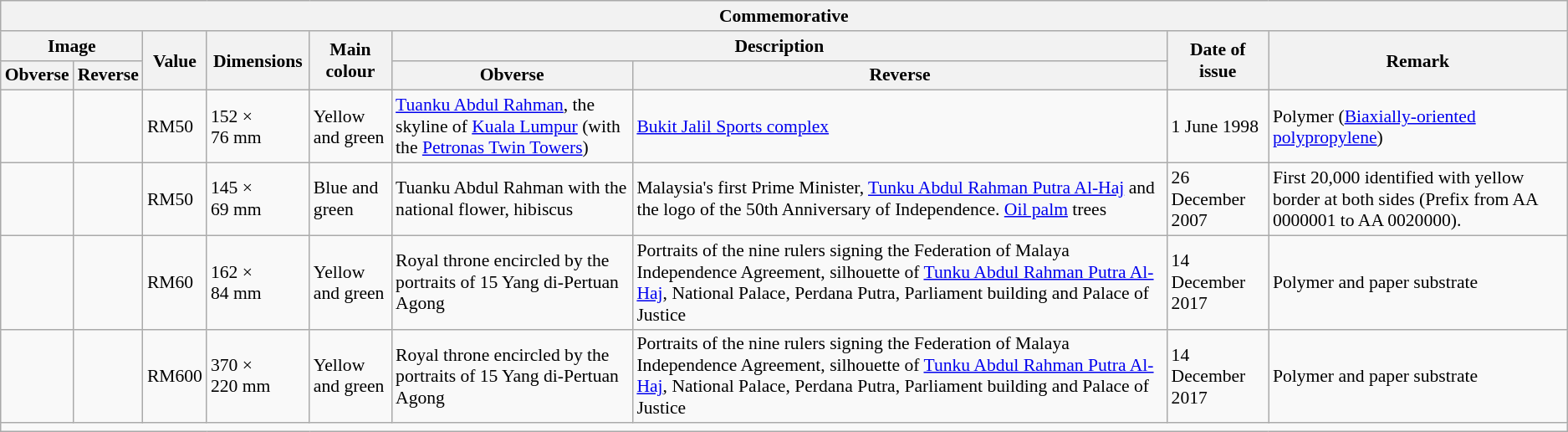<table class="wikitable" style="font-size: 90%">
<tr>
<th colspan="9">Commemorative</th>
</tr>
<tr>
<th colspan="2">Image</th>
<th rowspan="2">Value</th>
<th rowspan="2">Dimensions</th>
<th rowspan="2">Main colour</th>
<th colspan="2">Description</th>
<th rowspan="2">Date of issue</th>
<th rowspan="2">Remark</th>
</tr>
<tr>
<th>Obverse</th>
<th>Reverse</th>
<th>Obverse</th>
<th>Reverse</th>
</tr>
<tr>
<td style="text-align:center;"></td>
<td style="text-align:center;"></td>
<td>RM50</td>
<td>152 × 76 mm</td>
<td>Yellow and green</td>
<td><a href='#'>Tuanku Abdul Rahman</a>, the skyline of <a href='#'>Kuala Lumpur</a> (with the <a href='#'>Petronas Twin Towers</a>)</td>
<td><a href='#'>Bukit Jalil Sports complex</a></td>
<td>1 June 1998</td>
<td>Polymer (<a href='#'>Biaxially-oriented polypropylene</a>)</td>
</tr>
<tr>
<td style="text-align:center;"></td>
<td style="text-align:center;"></td>
<td>RM50</td>
<td>145 × 69 mm</td>
<td>Blue and green</td>
<td>Tuanku Abdul Rahman with the national flower, hibiscus</td>
<td>Malaysia's first Prime Minister, <a href='#'>Tunku Abdul Rahman Putra Al-Haj</a> and the logo of the 50th Anniversary of Independence. <a href='#'>Oil palm</a> trees</td>
<td>26 December 2007</td>
<td>First 20,000 identified with yellow border at both sides (Prefix from AA 0000001 to AA 0020000).</td>
</tr>
<tr>
<td style="text-align:center;"></td>
<td style="text-align:center;"></td>
<td>RM60</td>
<td>162 × 84 mm</td>
<td>Yellow and green</td>
<td>Royal throne encircled by the portraits of 15 Yang di-Pertuan Agong</td>
<td>Portraits of the nine rulers signing the Federation of Malaya Independence Agreement, silhouette of <a href='#'>Tunku Abdul Rahman Putra Al-Haj</a>, National Palace, Perdana Putra, Parliament building and Palace of Justice</td>
<td>14 December 2017</td>
<td>Polymer and paper substrate</td>
</tr>
<tr>
<td style="text-align:center;"></td>
<td style="text-align:center;"></td>
<td>RM600</td>
<td>370 × 220 mm</td>
<td>Yellow and green</td>
<td>Royal throne encircled by the portraits of 15 Yang di-Pertuan Agong</td>
<td>Portraits of the nine rulers signing the Federation of Malaya Independence Agreement, silhouette of <a href='#'>Tunku Abdul Rahman Putra Al-Haj</a>, National Palace, Perdana Putra, Parliament building and Palace of Justice</td>
<td>14 December 2017</td>
<td>Polymer and paper substrate</td>
</tr>
<tr>
<td colspan="9"></td>
</tr>
</table>
